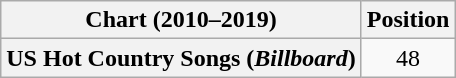<table class="wikitable plainrowheaders" style="text-align:center">
<tr>
<th scope="col">Chart (2010–2019)</th>
<th scope="col">Position</th>
</tr>
<tr>
<th scope="row">US Hot Country Songs (<em>Billboard</em>)</th>
<td>48</td>
</tr>
</table>
